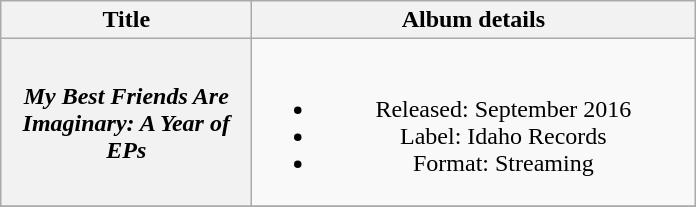<table class="wikitable plainrowheaders" style="text-align:center;">
<tr>
<th scope="col" style="width:10em;">Title</th>
<th scope="col" style="width:18em;">Album details</th>
</tr>
<tr>
<th scope="row"><em>My Best Friends Are Imaginary: A Year of EPs</em></th>
<td><br><ul><li>Released: September 2016</li><li>Label: Idaho Records</li><li>Format: Streaming</li></ul></td>
</tr>
<tr>
</tr>
</table>
